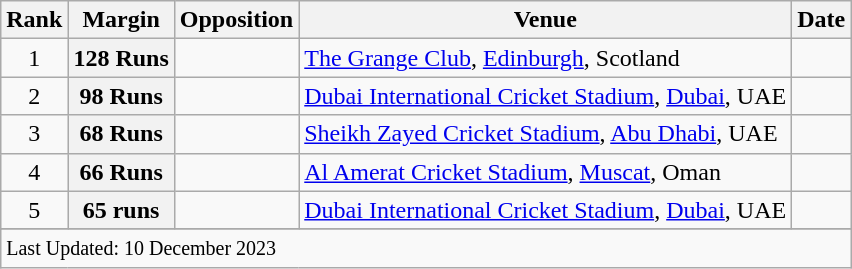<table class="wikitable plainrowheaders sortable">
<tr>
<th scope=col>Rank</th>
<th scope=col>Margin</th>
<th scope=col>Opposition</th>
<th scope=col>Venue</th>
<th scope=col>Date</th>
</tr>
<tr>
<td align=center>1</td>
<th scope=row style=text-align:center;>128 Runs</th>
<td></td>
<td><a href='#'>The Grange Club</a>, <a href='#'>Edinburgh</a>, Scotland</td>
<td></td>
</tr>
<tr>
<td align=center>2</td>
<th scope=row style=text-align:center;>98 Runs</th>
<td></td>
<td><a href='#'>Dubai International Cricket Stadium</a>, <a href='#'>Dubai</a>, UAE</td>
<td></td>
</tr>
<tr>
<td align=center>3</td>
<th scope=row style=text-align:center;>68 Runs</th>
<td></td>
<td><a href='#'>Sheikh Zayed Cricket Stadium</a>, <a href='#'>Abu Dhabi</a>, UAE</td>
<td></td>
</tr>
<tr>
<td align=center>4</td>
<th scope=row style=text-align:center;>66 Runs</th>
<td></td>
<td><a href='#'>Al Amerat Cricket Stadium</a>, <a href='#'>Muscat</a>, Oman</td>
<td></td>
</tr>
<tr>
<td align=center>5</td>
<th scope=row style=text-align:center;>65 runs</th>
<td></td>
<td><a href='#'>Dubai International Cricket Stadium</a>, <a href='#'>Dubai</a>, UAE</td>
<td></td>
</tr>
<tr>
</tr>
<tr class=sortbottom>
<td colspan=6><small>Last Updated: 10 December 2023</small></td>
</tr>
</table>
